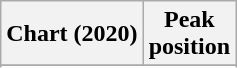<table class="wikitable sortable plainrowheaders" style="text-align:center">
<tr>
<th scope="col">Chart (2020)</th>
<th scope="col">Peak<br>position</th>
</tr>
<tr>
</tr>
<tr>
</tr>
<tr>
</tr>
<tr>
</tr>
</table>
